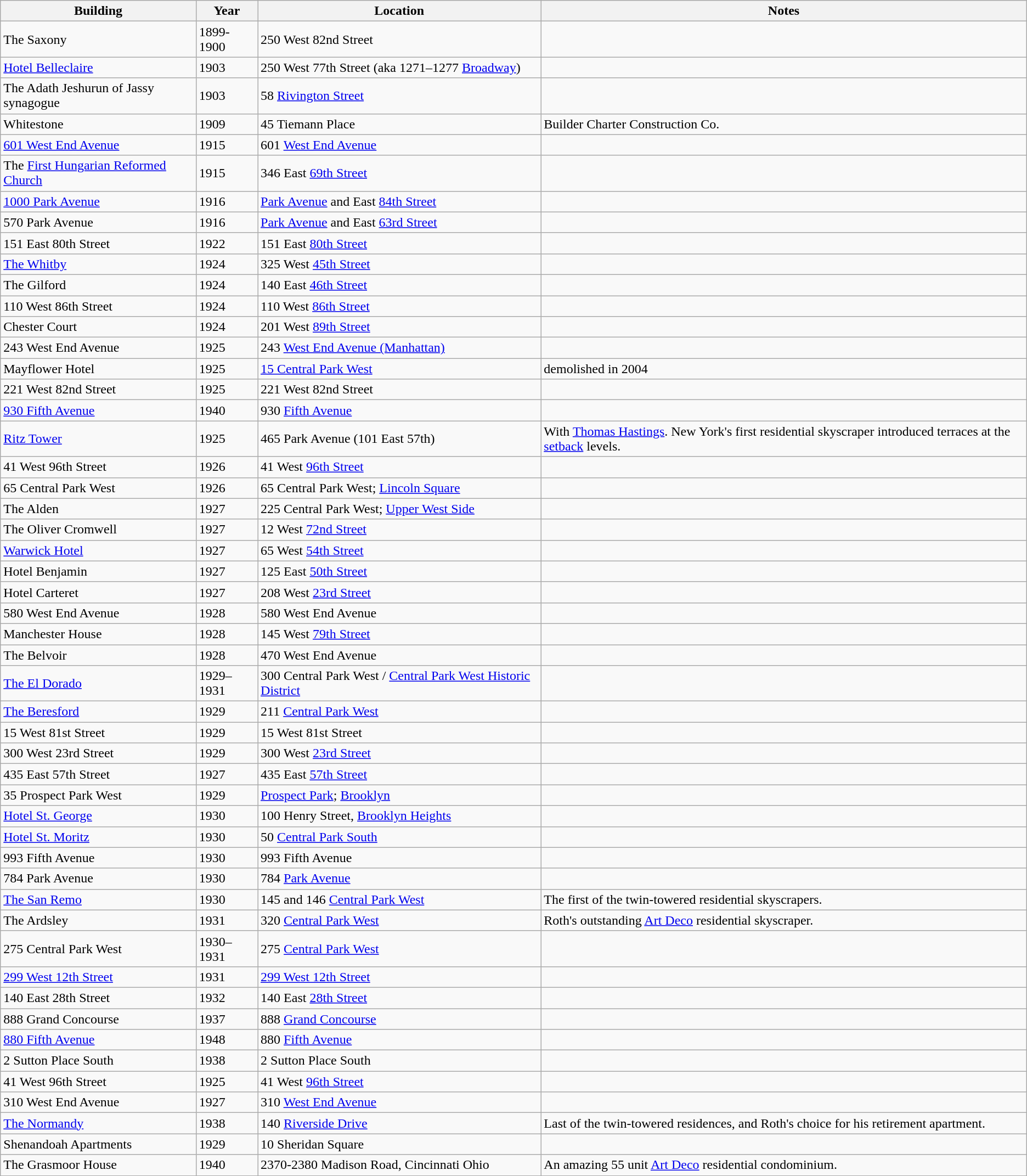<table class="wikitable sortable">
<tr>
<th>Building</th>
<th>Year</th>
<th>Location</th>
<th class="unsortable">Notes</th>
</tr>
<tr>
<td>The Saxony</td>
<td>1899-1900</td>
<td>250 West 82nd Street</td>
<td></td>
</tr>
<tr>
<td><a href='#'>Hotel Belleclaire</a></td>
<td>1903</td>
<td>250 West 77th Street (aka 1271–1277 <a href='#'>Broadway</a>)</td>
<td></td>
</tr>
<tr>
<td>The Adath Jeshurun of Jassy synagogue</td>
<td>1903</td>
<td>58 <a href='#'>Rivington Street</a></td>
<td></td>
</tr>
<tr>
<td>Whitestone</td>
<td>1909</td>
<td>45 Tiemann Place</td>
<td>Builder Charter Construction Co.</td>
</tr>
<tr>
<td><a href='#'>601 West End Avenue</a></td>
<td>1915</td>
<td>601 <a href='#'>West End Avenue</a></td>
<td></td>
</tr>
<tr>
<td>The <a href='#'>First Hungarian Reformed Church</a></td>
<td>1915</td>
<td>346 East <a href='#'>69th Street</a></td>
<td></td>
</tr>
<tr>
<td><a href='#'>1000 Park Avenue</a></td>
<td>1916</td>
<td><a href='#'>Park Avenue</a> and East <a href='#'>84th Street</a></td>
<td></td>
</tr>
<tr>
<td>570 Park Avenue</td>
<td>1916</td>
<td><a href='#'>Park Avenue</a> and East <a href='#'>63rd Street</a></td>
<td></td>
</tr>
<tr>
<td>151 East 80th Street</td>
<td>1922</td>
<td>151 East <a href='#'>80th Street</a></td>
<td></td>
</tr>
<tr>
<td><a href='#'>The Whitby</a></td>
<td>1924</td>
<td>325 West <a href='#'>45th Street</a></td>
<td></td>
</tr>
<tr>
<td>The Gilford</td>
<td>1924</td>
<td>140 East <a href='#'>46th Street</a></td>
<td></td>
</tr>
<tr>
<td>110 West 86th Street</td>
<td>1924</td>
<td>110 West <a href='#'>86th Street</a></td>
<td></td>
</tr>
<tr>
<td>Chester Court</td>
<td>1924</td>
<td>201 West <a href='#'>89th Street</a></td>
<td></td>
</tr>
<tr>
<td>243 West End Avenue</td>
<td>1925</td>
<td>243 <a href='#'>West End Avenue (Manhattan)</a></td>
<td></td>
</tr>
<tr>
<td>Mayflower Hotel</td>
<td>1925</td>
<td><a href='#'>15 Central Park West</a></td>
<td>demolished in 2004</td>
</tr>
<tr>
<td>221 West 82nd Street</td>
<td>1925</td>
<td>221 West 82nd Street</td>
<td></td>
</tr>
<tr>
<td><a href='#'>930 Fifth Avenue</a></td>
<td>1940</td>
<td>930 <a href='#'>Fifth Avenue</a></td>
<td></td>
</tr>
<tr>
<td><a href='#'>Ritz Tower</a></td>
<td>1925</td>
<td>465 Park Avenue (101 East 57th)</td>
<td>With <a href='#'>Thomas Hastings</a>. New York's first residential skyscraper introduced terraces at the <a href='#'>setback</a> levels.</td>
</tr>
<tr>
<td>41 West 96th Street</td>
<td>1926</td>
<td>41 West <a href='#'>96th Street</a></td>
<td></td>
</tr>
<tr>
<td>65 Central Park West</td>
<td>1926</td>
<td>65 Central Park West; <a href='#'>Lincoln Square</a></td>
<td></td>
</tr>
<tr>
<td>The Alden</td>
<td>1927</td>
<td>225 Central Park West; <a href='#'>Upper West Side</a></td>
<td></td>
</tr>
<tr>
<td>The Oliver Cromwell</td>
<td>1927</td>
<td>12 West <a href='#'>72nd Street</a></td>
<td></td>
</tr>
<tr>
<td><a href='#'>Warwick Hotel</a></td>
<td>1927</td>
<td>65 West <a href='#'>54th Street</a></td>
<td></td>
</tr>
<tr>
<td>Hotel Benjamin</td>
<td>1927</td>
<td>125 East <a href='#'>50th Street</a></td>
<td></td>
</tr>
<tr>
<td>Hotel Carteret</td>
<td>1927</td>
<td>208 West <a href='#'>23rd Street</a></td>
<td></td>
</tr>
<tr>
<td>580 West End Avenue</td>
<td>1928</td>
<td>580 West End Avenue</td>
<td></td>
</tr>
<tr>
<td>Manchester House</td>
<td>1928</td>
<td>145 West <a href='#'>79th Street</a></td>
<td></td>
</tr>
<tr>
<td>The Belvoir</td>
<td>1928</td>
<td>470 West End Avenue</td>
<td></td>
</tr>
<tr>
<td><a href='#'>The El Dorado</a></td>
<td>1929–1931</td>
<td>300 Central Park West / <a href='#'>Central Park West Historic District</a></td>
<td></td>
</tr>
<tr>
<td><a href='#'>The Beresford</a></td>
<td>1929</td>
<td>211 <a href='#'>Central Park West</a></td>
<td></td>
</tr>
<tr>
<td>15 West 81st Street</td>
<td>1929</td>
<td>15 West 81st Street</td>
<td></td>
</tr>
<tr>
<td>300 West 23rd Street</td>
<td>1929</td>
<td>300 West <a href='#'>23rd Street</a></td>
<td></td>
</tr>
<tr>
<td>435 East 57th Street</td>
<td>1927</td>
<td>435 East <a href='#'>57th Street</a></td>
<td></td>
</tr>
<tr>
<td>35 Prospect Park West</td>
<td>1929</td>
<td><a href='#'>Prospect Park</a>; <a href='#'>Brooklyn</a></td>
<td></td>
</tr>
<tr>
<td><a href='#'>Hotel St. George</a></td>
<td>1930</td>
<td>100 Henry Street, <a href='#'>Brooklyn Heights</a></td>
<td></td>
</tr>
<tr>
<td><a href='#'>Hotel St. Moritz</a></td>
<td>1930</td>
<td>50 <a href='#'>Central Park South</a></td>
<td></td>
</tr>
<tr>
<td>993 Fifth Avenue</td>
<td>1930</td>
<td>993 Fifth Avenue</td>
<td></td>
</tr>
<tr>
<td>784 Park Avenue</td>
<td>1930</td>
<td>784 <a href='#'>Park Avenue</a></td>
<td></td>
</tr>
<tr>
<td><a href='#'>The San Remo</a></td>
<td>1930</td>
<td>145 and 146 <a href='#'>Central Park West</a></td>
<td>The first of the twin-towered residential skyscrapers.</td>
</tr>
<tr>
<td>The Ardsley</td>
<td>1931</td>
<td>320 <a href='#'>Central Park West</a></td>
<td>Roth's outstanding <a href='#'>Art Deco</a> residential skyscraper.</td>
</tr>
<tr>
<td>275 Central Park West</td>
<td>1930–1931</td>
<td>275 <a href='#'>Central Park West</a></td>
<td></td>
</tr>
<tr>
<td><a href='#'>299 West 12th Street</a></td>
<td>1931</td>
<td><a href='#'>299 West 12th Street</a></td>
<td></td>
</tr>
<tr>
<td>140 East 28th Street</td>
<td>1932</td>
<td>140 East <a href='#'>28th Street</a></td>
<td></td>
</tr>
<tr>
<td>888 Grand Concourse</td>
<td>1937</td>
<td>888 <a href='#'>Grand Concourse</a></td>
<td></td>
</tr>
<tr>
<td><a href='#'>880 Fifth Avenue</a></td>
<td>1948</td>
<td>880 <a href='#'>Fifth Avenue</a></td>
<td></td>
</tr>
<tr>
<td>2 Sutton Place South</td>
<td>1938</td>
<td>2 Sutton Place South</td>
</tr>
<tr>
<td>41 West 96th Street</td>
<td>1925</td>
<td>41 West <a href='#'>96th Street</a></td>
<td></td>
</tr>
<tr>
<td>310 West End Avenue</td>
<td>1927</td>
<td>310 <a href='#'>West End Avenue</a></td>
</tr>
<tr>
<td><a href='#'>The Normandy</a></td>
<td>1938</td>
<td>140 <a href='#'>Riverside Drive</a></td>
<td>Last of the twin-towered residences, and Roth's choice for his retirement apartment.</td>
</tr>
<tr>
<td>Shenandoah Apartments</td>
<td>1929</td>
<td>10 Sheridan Square</td>
</tr>
<tr>
<td>The Grasmoor House</td>
<td>1940</td>
<td>2370-2380 Madison Road, Cincinnati Ohio</td>
<td>An amazing 55 unit <a href='#'>Art Deco</a> residential condominium.</td>
</tr>
</table>
